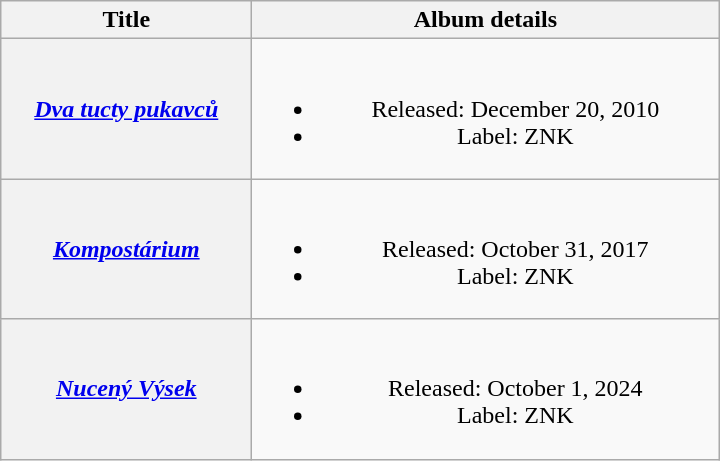<table class="wikitable plainrowheaders" style="text-align:center;">
<tr>
<th scope="col" rowspan="1" style="width:10em;">Title</th>
<th scope="col" rowspan="1" style="width:19em;">Album details</th>
</tr>
<tr>
<th scope="row"><em><a href='#'>Dva tucty pukavců</a></em></th>
<td><br><ul><li>Released: December 20, 2010</li><li>Label: ZNK</li></ul></td>
</tr>
<tr>
<th scope="row"><em><a href='#'>Kompostárium</a></em></th>
<td><br><ul><li>Released: October 31, 2017</li><li>Label: ZNK</li></ul></td>
</tr>
<tr>
<th scope="row"><em><a href='#'>Nucený Výsek</a></em></th>
<td><br><ul><li>Released: October 1, 2024</li><li>Label: ZNK</li></ul></td>
</tr>
</table>
